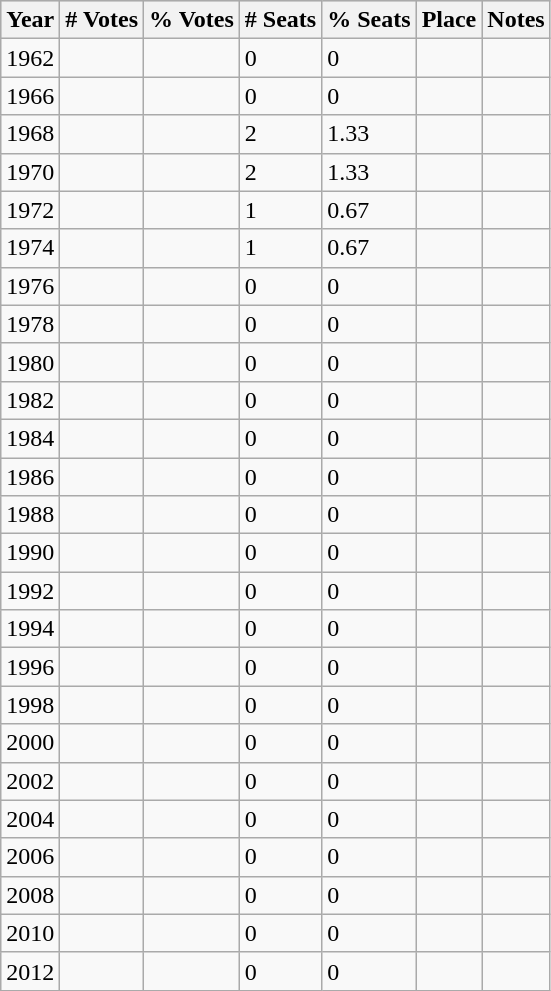<table class=wikitable>
<tr style="background:lightgrey;">
<th>Year</th>
<th># Votes</th>
<th>% Votes</th>
<th># Seats</th>
<th>% Seats</th>
<th>Place</th>
<th>Notes</th>
</tr>
<tr>
<td>1962</td>
<td></td>
<td></td>
<td>0</td>
<td>0</td>
<td></td>
<td></td>
</tr>
<tr>
<td>1966</td>
<td></td>
<td></td>
<td>0</td>
<td>0</td>
<td></td>
<td></td>
</tr>
<tr>
<td>1968</td>
<td></td>
<td></td>
<td>2</td>
<td>1.33</td>
<td></td>
<td></td>
</tr>
<tr>
<td>1970</td>
<td></td>
<td></td>
<td>2</td>
<td>1.33</td>
<td></td>
<td></td>
</tr>
<tr>
<td>1972</td>
<td></td>
<td></td>
<td>1</td>
<td>0.67</td>
<td></td>
<td></td>
</tr>
<tr>
<td>1974</td>
<td></td>
<td></td>
<td>1</td>
<td>0.67</td>
<td></td>
<td></td>
</tr>
<tr>
<td>1976</td>
<td></td>
<td></td>
<td>0</td>
<td>0</td>
<td></td>
<td></td>
</tr>
<tr>
<td>1978</td>
<td></td>
<td></td>
<td>0</td>
<td>0</td>
<td></td>
<td></td>
</tr>
<tr>
<td>1980</td>
<td></td>
<td></td>
<td>0</td>
<td>0</td>
<td></td>
<td></td>
</tr>
<tr>
<td>1982</td>
<td></td>
<td></td>
<td>0</td>
<td>0</td>
<td></td>
<td></td>
</tr>
<tr>
<td>1984</td>
<td></td>
<td></td>
<td>0</td>
<td>0</td>
<td></td>
<td></td>
</tr>
<tr>
<td>1986</td>
<td></td>
<td></td>
<td>0</td>
<td>0</td>
<td></td>
<td></td>
</tr>
<tr>
<td>1988</td>
<td></td>
<td></td>
<td>0</td>
<td>0</td>
<td></td>
<td></td>
</tr>
<tr>
<td>1990</td>
<td></td>
<td></td>
<td>0</td>
<td>0</td>
<td></td>
<td></td>
</tr>
<tr>
<td>1992</td>
<td></td>
<td></td>
<td>0</td>
<td>0</td>
<td></td>
<td></td>
</tr>
<tr>
<td>1994</td>
<td></td>
<td></td>
<td>0</td>
<td>0</td>
<td></td>
<td></td>
</tr>
<tr>
<td>1996</td>
<td></td>
<td></td>
<td>0</td>
<td>0</td>
<td></td>
<td></td>
</tr>
<tr>
<td>1998</td>
<td></td>
<td></td>
<td>0</td>
<td>0</td>
<td></td>
<td></td>
</tr>
<tr>
<td>2000</td>
<td></td>
<td></td>
<td>0</td>
<td>0</td>
<td></td>
<td></td>
</tr>
<tr>
<td>2002</td>
<td></td>
<td></td>
<td>0</td>
<td>0</td>
<td></td>
<td></td>
</tr>
<tr>
<td>2004</td>
<td></td>
<td></td>
<td>0</td>
<td>0</td>
<td></td>
<td></td>
</tr>
<tr>
<td>2006</td>
<td></td>
<td></td>
<td>0</td>
<td>0</td>
<td></td>
<td></td>
</tr>
<tr>
<td>2008</td>
<td></td>
<td></td>
<td>0</td>
<td>0</td>
<td></td>
<td></td>
</tr>
<tr>
<td>2010</td>
<td></td>
<td></td>
<td>0</td>
<td>0</td>
<td></td>
<td></td>
</tr>
<tr>
<td>2012</td>
<td></td>
<td></td>
<td>0</td>
<td>0</td>
<td></td>
<td></td>
</tr>
</table>
